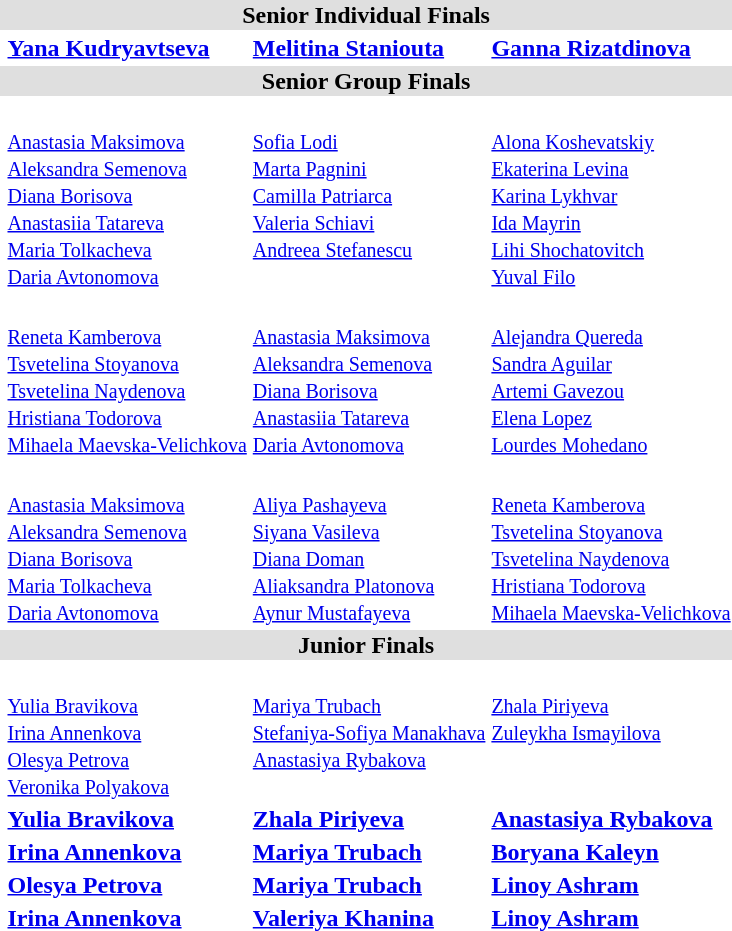<table>
<tr bgcolor="DFDFDF">
<td colspan="4" align="center"><strong>Senior Individual Finals </strong></td>
</tr>
<tr>
<th scope=row style="text-align:left"><br></th>
<td><strong><a href='#'>Yana Kudryavtseva</a></strong><br><small></small></td>
<td><strong><a href='#'>Melitina Staniouta</a></strong><br><small></small></td>
<td><strong><a href='#'>Ganna Rizatdinova</a></strong><br><small></small></td>
</tr>
<tr bgcolor="DFDFDF">
<td colspan="4" align="center"><strong>Senior Group Finals</strong></td>
</tr>
<tr>
<th scope=row style="text-align:left"><br></th>
<td valign="top"><strong></strong><br><small><a href='#'>Anastasia Maksimova</a><br><a href='#'>Aleksandra Semenova</a><br><a href='#'>Diana Borisova</a><br><a href='#'>Anastasiia Tatareva</a><br><a href='#'>Maria Tolkacheva</a><br><a href='#'>Daria Avtonomova</a></small></td>
<td valign="top"><strong></strong><br><small><a href='#'>Sofia Lodi</a><br><a href='#'>Marta Pagnini</a><br><a href='#'>Camilla Patriarca</a><br><a href='#'>Valeria Schiavi</a><br><a href='#'>Andreea Stefanescu</a></small></td>
<td valign="top"><strong></strong><br><small><a href='#'>Alona Koshevatskiy</a><br><a href='#'>Ekaterina Levina</a><br><a href='#'>Karina Lykhvar</a><br><a href='#'>Ida Mayrin</a><br><a href='#'>Lihi Shochatovitch</a><br><a href='#'>Yuval Filo</a></small></td>
</tr>
<tr>
<th scope=row style="text-align:left"><br></th>
<td valign="top"><strong></strong><br><small><a href='#'>Reneta Kamberova</a><br><a href='#'>Tsvetelina Stoyanova</a><br><a href='#'>Tsvetelina Naydenova</a><br><a href='#'>Hristiana Todorova</a><br><a href='#'>Mihaela Maevska-Velichkova</a></small></td>
<td valign="top"><strong></strong><br><small><a href='#'>Anastasia Maksimova</a><br><a href='#'>Aleksandra Semenova</a><br><a href='#'>Diana Borisova</a><br><a href='#'>Anastasiia Tatareva</a><br><a href='#'>Daria Avtonomova</a></small></td>
<td valign="top"><strong></strong><br><small><a href='#'>Alejandra Quereda</a><br><a href='#'>Sandra Aguilar</a><br><a href='#'>Artemi Gavezou</a><br><a href='#'>Elena Lopez</a><br><a href='#'>Lourdes Mohedano</a></small></td>
</tr>
<tr>
<th scope=row style="text-align:left"><br></th>
<td valign="top"><strong></strong><br><small><a href='#'>Anastasia Maksimova</a><br><a href='#'>Aleksandra Semenova</a><br><a href='#'>Diana Borisova</a><br><a href='#'>Maria Tolkacheva</a><br><a href='#'>Daria Avtonomova</a></small></td>
<td valign="top"><strong></strong><br><small><a href='#'>Aliya Pashayeva</a><br><a href='#'>Siyana Vasileva</a><br><a href='#'>Diana Doman</a><br><a href='#'>Aliaksandra Platonova</a><br><a href='#'>Aynur Mustafayeva</a></small></td>
<td valign="top"><strong></strong><br><small><a href='#'>Reneta Kamberova</a><br><a href='#'>Tsvetelina Stoyanova</a><br><a href='#'>Tsvetelina Naydenova</a><br><a href='#'>Hristiana Todorova</a><br><a href='#'>Mihaela Maevska-Velichkova</a></small></td>
</tr>
<tr bgcolor="DFDFDF">
<td colspan="4" align="center"><strong>Junior Finals</strong></td>
</tr>
<tr>
<th scope=row style="text-align:left"><br></th>
<td valign="top"><strong></strong><br><small><a href='#'>Yulia Bravikova</a><br><a href='#'>Irina Annenkova</a><br><a href='#'>Olesya Petrova</a><br><a href='#'>Veronika Polyakova</a></small></td>
<td valign="top"><strong></strong><br><small><a href='#'>Mariya Trubach</a><br><a href='#'>Stefaniya-Sofiya Manakhava</a><br><a href='#'>Anastasiya Rybakova</a></small></td>
<td valign="top"><strong></strong><br><small><a href='#'>Zhala Piriyeva</a><br><a href='#'>Zuleykha Ismayilova</a></small></td>
</tr>
<tr>
<th scope=row style="text-align:left"><br></th>
<td><strong><a href='#'>Yulia Bravikova</a> </strong><br><small></small></td>
<td><strong><a href='#'>Zhala Piriyeva</a> </strong><br><small></small></td>
<td><strong><a href='#'>Anastasiya Rybakova</a> </strong><br><small></small></td>
</tr>
<tr>
<th scope=row style="text-align:left"><br></th>
<td><strong><a href='#'>Irina Annenkova</a> </strong><br><small></small></td>
<td><strong><a href='#'>Mariya Trubach</a> </strong><br><small></small></td>
<td><strong><a href='#'>Boryana Kaleyn</a> </strong><br><small></small></td>
</tr>
<tr>
<th scope=row style="text-align:left"><br></th>
<td><strong><a href='#'>Olesya Petrova</a> </strong><br><small></small></td>
<td><strong><a href='#'>Mariya Trubach</a> </strong><br><small></small></td>
<td><strong><a href='#'>Linoy Ashram</a> </strong><br><small></small></td>
</tr>
<tr>
<th scope=row style="text-align:left"><br></th>
<td><strong><a href='#'>Irina Annenkova</a> </strong><br><small></small></td>
<td><strong><a href='#'>Valeriya Khanina</a> </strong><br><small></small></td>
<td><strong><a href='#'>Linoy Ashram</a> </strong><br><small></small></td>
</tr>
</table>
